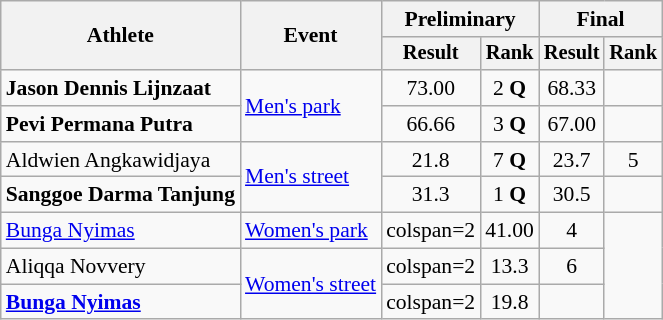<table class=wikitable style=font-size:90%;text-align:center>
<tr>
<th rowspan=2>Athlete</th>
<th rowspan=2>Event</th>
<th colspan=2>Preliminary</th>
<th colspan=2>Final</th>
</tr>
<tr style="font-size:95%">
<th>Result</th>
<th>Rank</th>
<th>Result</th>
<th>Rank</th>
</tr>
<tr>
<td align=left><strong>Jason Dennis Lijnzaat</strong></td>
<td align=left rowspan=2><a href='#'>Men's park</a></td>
<td>73.00</td>
<td>2 <strong>Q</strong></td>
<td>68.33</td>
<td></td>
</tr>
<tr>
<td align=left><strong>Pevi Permana Putra</strong></td>
<td>66.66</td>
<td>3 <strong>Q</strong></td>
<td>67.00</td>
<td></td>
</tr>
<tr>
<td align=left>Aldwien Angkawidjaya</td>
<td align=left rowspan=2><a href='#'>Men's street</a></td>
<td>21.8</td>
<td>7 <strong>Q</strong></td>
<td>23.7</td>
<td>5</td>
</tr>
<tr>
<td align=left><strong>Sanggoe Darma Tanjung</strong></td>
<td>31.3</td>
<td>1 <strong>Q</strong></td>
<td>30.5</td>
<td></td>
</tr>
<tr>
<td align=left><a href='#'>Bunga Nyimas</a></td>
<td align=left><a href='#'>Women's park</a></td>
<td>colspan=2 </td>
<td>41.00</td>
<td>4</td>
</tr>
<tr>
<td align=left>Aliqqa Novvery</td>
<td align=left rowspan=2><a href='#'>Women's street</a></td>
<td>colspan=2 </td>
<td>13.3</td>
<td>6</td>
</tr>
<tr>
<td align=left><strong><a href='#'>Bunga Nyimas</a></strong></td>
<td>colspan=2 </td>
<td>19.8</td>
<td></td>
</tr>
</table>
